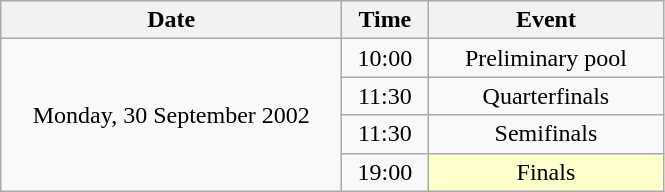<table class = "wikitable" style="text-align:center;">
<tr>
<th width=220>Date</th>
<th width=50>Time</th>
<th width=150>Event</th>
</tr>
<tr>
<td rowspan=4>Monday, 30 September 2002</td>
<td>10:00</td>
<td>Preliminary pool</td>
</tr>
<tr>
<td>11:30</td>
<td>Quarterfinals</td>
</tr>
<tr>
<td>11:30</td>
<td>Semifinals</td>
</tr>
<tr>
<td>19:00</td>
<td bgcolor=ffffcc>Finals</td>
</tr>
</table>
